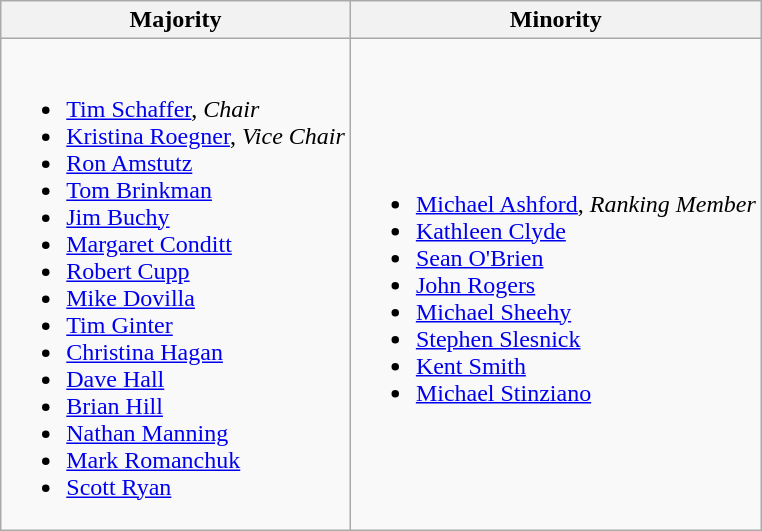<table class=wikitable>
<tr>
<th>Majority</th>
<th>Minority</th>
</tr>
<tr>
<td><br><ul><li><a href='#'>Tim Schaffer</a>, <em>Chair</em></li><li><a href='#'>Kristina Roegner</a>, <em>Vice Chair</em></li><li><a href='#'>Ron Amstutz</a></li><li><a href='#'>Tom Brinkman</a></li><li><a href='#'>Jim Buchy</a></li><li><a href='#'>Margaret Conditt</a></li><li><a href='#'>Robert Cupp</a></li><li><a href='#'>Mike Dovilla</a></li><li><a href='#'>Tim Ginter</a></li><li><a href='#'>Christina Hagan</a></li><li><a href='#'>Dave Hall</a></li><li><a href='#'>Brian Hill</a></li><li><a href='#'>Nathan Manning</a></li><li><a href='#'>Mark Romanchuk</a></li><li><a href='#'>Scott Ryan</a></li></ul></td>
<td><br><ul><li><a href='#'>Michael Ashford</a>, <em>Ranking Member</em></li><li><a href='#'>Kathleen Clyde</a></li><li><a href='#'>Sean O'Brien</a></li><li><a href='#'>John Rogers</a></li><li><a href='#'>Michael Sheehy</a></li><li><a href='#'>Stephen Slesnick</a></li><li><a href='#'>Kent Smith</a></li><li><a href='#'>Michael Stinziano</a></li></ul></td>
</tr>
</table>
